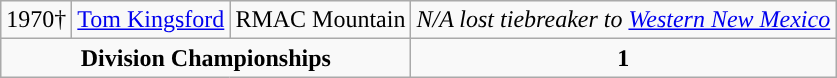<table class="wikitable">
<tr>
<td>1970†</td>
<td><a href='#'>Tom Kingsford</a></td>
<td>RMAC Mountain</td>
<td colspan=2><em>N/A lost tiebreaker to <a href='#'>Western New Mexico</a></em></td>
</tr>
<tr align="center">
<td colspan=3><strong>Division Championships</strong></td>
<td colspan=3><strong>1</strong></td>
</tr>
</table>
